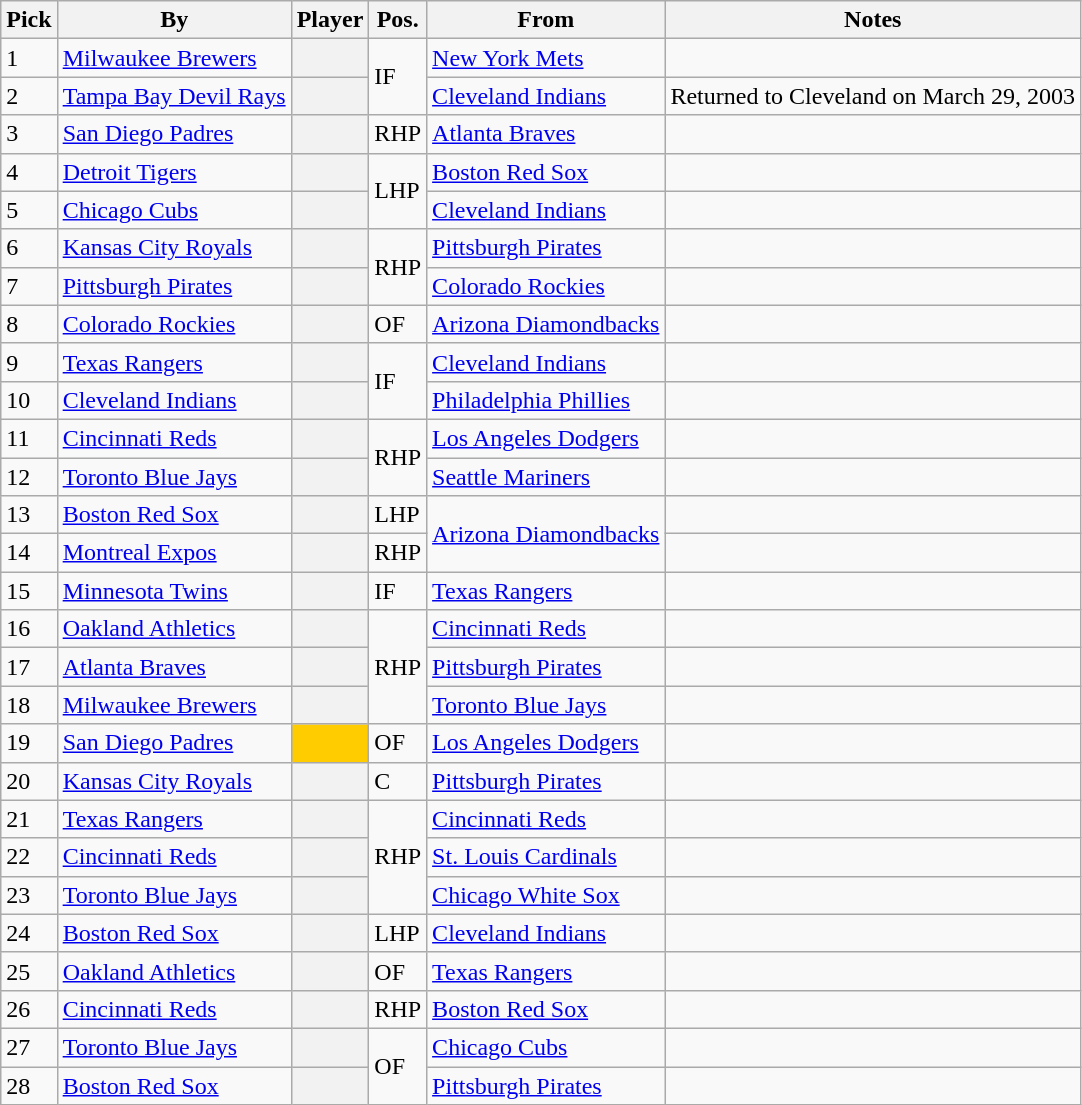<table class="wikitable plainrowheaders sortable">
<tr>
<th scope="col">Pick</th>
<th scope="col">By</th>
<th scope="col">Player</th>
<th scope="col">Pos.</th>
<th scope="col">From</th>
<th scope="col">Notes</th>
</tr>
<tr>
<td>1</td>
<td><a href='#'>Milwaukee Brewers</a></td>
<th scope="row"></th>
<td rowspan="2">IF</td>
<td><a href='#'>New York Mets</a></td>
<td></td>
</tr>
<tr>
<td>2</td>
<td><a href='#'>Tampa Bay Devil Rays</a></td>
<th scope="row"></th>
<td><a href='#'>Cleveland Indians</a></td>
<td>Returned to Cleveland on March 29, 2003</td>
</tr>
<tr>
<td>3</td>
<td><a href='#'>San Diego Padres</a></td>
<th scope="row"></th>
<td>RHP</td>
<td><a href='#'>Atlanta Braves</a></td>
<td></td>
</tr>
<tr>
<td>4</td>
<td><a href='#'>Detroit Tigers</a></td>
<th scope="row"></th>
<td rowspan="2">LHP</td>
<td><a href='#'>Boston Red Sox</a></td>
<td></td>
</tr>
<tr>
<td>5</td>
<td><a href='#'>Chicago Cubs</a></td>
<th scope="row"></th>
<td><a href='#'>Cleveland Indians</a></td>
<td></td>
</tr>
<tr>
<td>6</td>
<td><a href='#'>Kansas City Royals</a></td>
<th scope="row"></th>
<td rowspan="2">RHP</td>
<td><a href='#'>Pittsburgh Pirates</a></td>
<td></td>
</tr>
<tr>
<td>7</td>
<td><a href='#'>Pittsburgh Pirates</a></td>
<th scope="row"></th>
<td><a href='#'>Colorado Rockies</a></td>
<td></td>
</tr>
<tr>
<td>8</td>
<td><a href='#'>Colorado Rockies</a></td>
<th scope="row"></th>
<td>OF</td>
<td><a href='#'>Arizona Diamondbacks</a></td>
<td></td>
</tr>
<tr>
<td>9</td>
<td><a href='#'>Texas Rangers</a></td>
<th scope="row"></th>
<td rowspan="2">IF</td>
<td><a href='#'>Cleveland Indians</a></td>
<td></td>
</tr>
<tr>
<td>10</td>
<td><a href='#'>Cleveland Indians</a></td>
<th scope="row"></th>
<td><a href='#'>Philadelphia Phillies</a></td>
<td></td>
</tr>
<tr>
<td>11</td>
<td><a href='#'>Cincinnati Reds</a></td>
<th scope="row"></th>
<td rowspan="2">RHP</td>
<td><a href='#'>Los Angeles Dodgers</a></td>
<td></td>
</tr>
<tr>
<td>12</td>
<td><a href='#'>Toronto Blue Jays</a></td>
<th scope="row"></th>
<td><a href='#'>Seattle Mariners</a></td>
<td></td>
</tr>
<tr>
<td>13</td>
<td><a href='#'>Boston Red Sox</a></td>
<th scope="row"></th>
<td>LHP</td>
<td rowspan="2"><a href='#'>Arizona Diamondbacks</a></td>
<td></td>
</tr>
<tr>
<td>14</td>
<td><a href='#'>Montreal Expos</a></td>
<th scope="row"></th>
<td>RHP</td>
<td></td>
</tr>
<tr>
<td>15</td>
<td><a href='#'>Minnesota Twins</a></td>
<th scope="row"></th>
<td>IF</td>
<td><a href='#'>Texas Rangers</a></td>
<td></td>
</tr>
<tr>
<td>16</td>
<td><a href='#'>Oakland Athletics</a></td>
<th scope="row"></th>
<td rowspan="3">RHP</td>
<td><a href='#'>Cincinnati Reds</a></td>
<td></td>
</tr>
<tr>
<td>17</td>
<td><a href='#'>Atlanta Braves</a></td>
<th scope="row"></th>
<td><a href='#'>Pittsburgh Pirates</a></td>
<td></td>
</tr>
<tr>
<td>18</td>
<td><a href='#'>Milwaukee Brewers</a></td>
<th scope="row"></th>
<td><a href='#'>Toronto Blue Jays</a></td>
<td></td>
</tr>
<tr>
<td>19</td>
<td><a href='#'>San Diego Padres</a></td>
<th scope="row" style="background:#fc0"></th>
<td>OF</td>
<td><a href='#'>Los Angeles Dodgers</a></td>
<td></td>
</tr>
<tr>
<td>20</td>
<td><a href='#'>Kansas City Royals</a></td>
<th scope="row"></th>
<td>C</td>
<td><a href='#'>Pittsburgh Pirates</a></td>
<td></td>
</tr>
<tr>
<td>21</td>
<td><a href='#'>Texas Rangers</a></td>
<th scope="row"></th>
<td rowspan="3">RHP</td>
<td><a href='#'>Cincinnati Reds</a></td>
<td></td>
</tr>
<tr>
<td>22</td>
<td><a href='#'>Cincinnati Reds</a></td>
<th scope="row"></th>
<td><a href='#'>St. Louis Cardinals</a></td>
<td></td>
</tr>
<tr>
<td>23</td>
<td><a href='#'>Toronto Blue Jays</a></td>
<th scope="row"></th>
<td><a href='#'>Chicago White Sox</a></td>
<td></td>
</tr>
<tr>
<td>24</td>
<td><a href='#'>Boston Red Sox</a></td>
<th scope="row"></th>
<td>LHP</td>
<td><a href='#'>Cleveland Indians</a></td>
<td></td>
</tr>
<tr>
<td>25</td>
<td><a href='#'>Oakland Athletics</a></td>
<th scope="row"></th>
<td>OF</td>
<td><a href='#'>Texas Rangers</a></td>
<td></td>
</tr>
<tr>
<td>26</td>
<td><a href='#'>Cincinnati Reds</a></td>
<th scope="row"></th>
<td>RHP</td>
<td><a href='#'>Boston Red Sox</a></td>
<td></td>
</tr>
<tr>
<td>27</td>
<td><a href='#'>Toronto Blue Jays</a></td>
<th scope="row"></th>
<td rowspan="2">OF</td>
<td><a href='#'>Chicago Cubs</a></td>
<td></td>
</tr>
<tr>
<td>28</td>
<td><a href='#'>Boston Red Sox</a></td>
<th scope="row"></th>
<td><a href='#'>Pittsburgh Pirates</a></td>
<td></td>
</tr>
</table>
